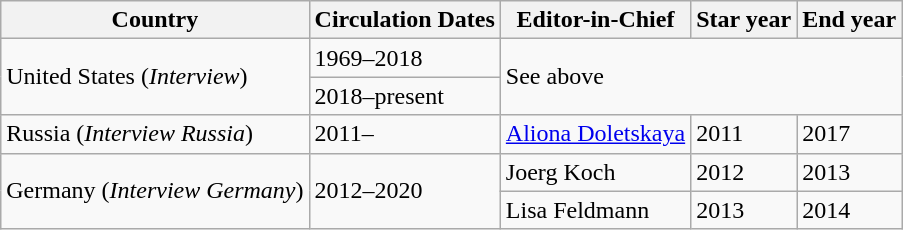<table class="wikitable">
<tr>
<th>Country</th>
<th>Circulation Dates</th>
<th>Editor-in-Chief</th>
<th>Star year</th>
<th>End year</th>
</tr>
<tr>
<td rowspan="2">United States (<em>Interview</em>)</td>
<td>1969–2018</td>
<td colspan="3" rowspan="2">See above</td>
</tr>
<tr>
<td>2018–present</td>
</tr>
<tr>
<td>Russia (<em>Interview Russia</em>)</td>
<td>2011–</td>
<td><a href='#'>Aliona Doletskaya</a></td>
<td>2011</td>
<td>2017</td>
</tr>
<tr>
<td rowspan="2">Germany (<em>Interview Germany</em>)</td>
<td rowspan="2">2012–2020</td>
<td>Joerg Koch</td>
<td>2012</td>
<td>2013</td>
</tr>
<tr>
<td>Lisa Feldmann</td>
<td>2013</td>
<td>2014</td>
</tr>
</table>
